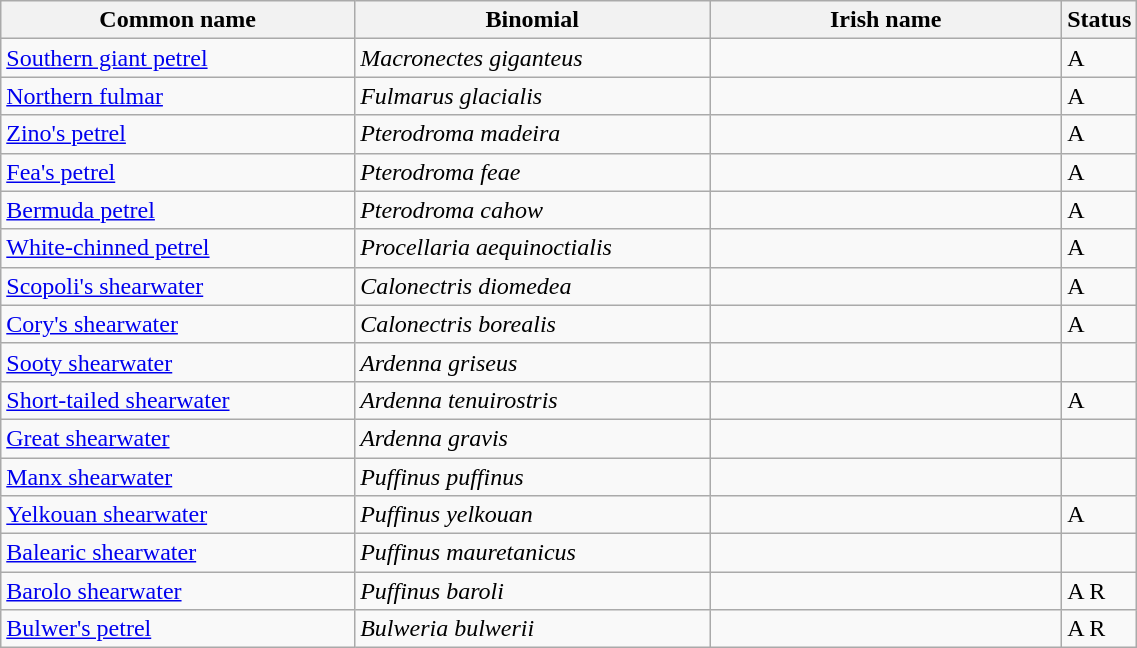<table width=60% class="wikitable">
<tr>
<th width=32%>Common name</th>
<th width=32%>Binomial</th>
<th width=32%>Irish name</th>
<th width=4%>Status</th>
</tr>
<tr>
<td><a href='#'>Southern giant petrel</a></td>
<td><em>Macronectes giganteus</em></td>
<td></td>
<td>A</td>
</tr>
<tr>
<td><a href='#'>Northern fulmar</a></td>
<td><em>Fulmarus glacialis</em></td>
<td></td>
<td>A</td>
</tr>
<tr>
<td><a href='#'>Zino's petrel</a></td>
<td><em>Pterodroma madeira</em></td>
<td></td>
<td>A</td>
</tr>
<tr>
<td><a href='#'>Fea's petrel</a></td>
<td><em>Pterodroma feae</em></td>
<td></td>
<td>A</td>
</tr>
<tr>
<td><a href='#'>Bermuda petrel</a></td>
<td><em>Pterodroma cahow</em></td>
<td></td>
<td>A</td>
</tr>
<tr>
<td><a href='#'>White-chinned petrel</a></td>
<td><em>Procellaria aequinoctialis</em></td>
<td></td>
<td>A</td>
</tr>
<tr>
<td><a href='#'>Scopoli's shearwater</a></td>
<td><em>Calonectris diomedea</em></td>
<td></td>
<td>A</td>
</tr>
<tr>
<td><a href='#'>Cory's shearwater</a></td>
<td><em>Calonectris borealis</em></td>
<td></td>
<td>A</td>
</tr>
<tr>
<td><a href='#'>Sooty shearwater</a></td>
<td><em>Ardenna griseus</em></td>
<td></td>
<td></td>
</tr>
<tr>
<td><a href='#'>Short-tailed shearwater</a></td>
<td><em>Ardenna tenuirostris</em></td>
<td></td>
<td>A</td>
</tr>
<tr>
<td><a href='#'>Great shearwater</a></td>
<td><em>Ardenna gravis</em></td>
<td></td>
<td></td>
</tr>
<tr>
<td><a href='#'>Manx shearwater</a></td>
<td><em>Puffinus puffinus</em></td>
<td></td>
<td></td>
</tr>
<tr>
<td><a href='#'>Yelkouan shearwater</a></td>
<td><em>Puffinus yelkouan</em></td>
<td></td>
<td>A</td>
</tr>
<tr>
<td><a href='#'>Balearic shearwater</a></td>
<td><em>Puffinus mauretanicus</em></td>
<td></td>
<td></td>
</tr>
<tr>
<td><a href='#'>Barolo shearwater</a></td>
<td><em>Puffinus baroli</em></td>
<td></td>
<td>A R</td>
</tr>
<tr>
<td><a href='#'>Bulwer's petrel</a></td>
<td><em>Bulweria bulwerii</em></td>
<td></td>
<td>A R</td>
</tr>
</table>
